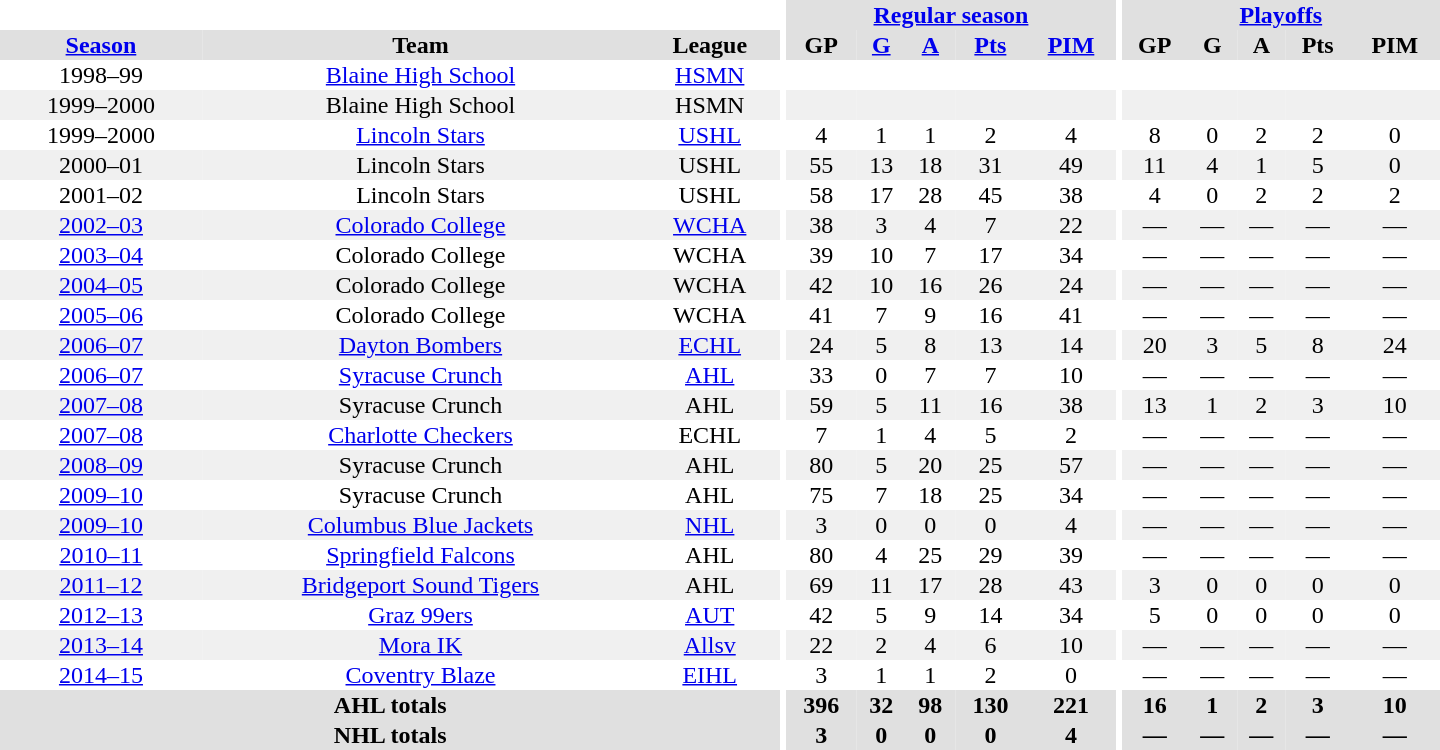<table border="0" cellpadding="1" cellspacing="0" style="text-align:center; width:60em">
<tr bgcolor="#e0e0e0">
<th colspan="3" bgcolor="#ffffff"></th>
<th rowspan="99" bgcolor="#ffffff"></th>
<th colspan="5"><a href='#'>Regular season</a></th>
<th rowspan="99" bgcolor="#ffffff"></th>
<th colspan="5"><a href='#'>Playoffs</a></th>
</tr>
<tr bgcolor="#e0e0e0">
<th><a href='#'>Season</a></th>
<th>Team</th>
<th>League</th>
<th>GP</th>
<th><a href='#'>G</a></th>
<th><a href='#'>A</a></th>
<th><a href='#'>Pts</a></th>
<th><a href='#'>PIM</a></th>
<th>GP</th>
<th>G</th>
<th>A</th>
<th>Pts</th>
<th>PIM</th>
</tr>
<tr>
<td>1998–99</td>
<td><a href='#'>Blaine High School</a></td>
<td><a href='#'>HSMN</a></td>
</tr>
<tr bgcolor="#f0f0f0">
<td>1999–2000</td>
<td>Blaine High School</td>
<td>HSMN</td>
<td></td>
<td></td>
<td></td>
<td></td>
<td></td>
<td></td>
<td></td>
<td></td>
<td></td>
<td></td>
</tr>
<tr>
<td>1999–2000</td>
<td><a href='#'>Lincoln Stars</a></td>
<td><a href='#'>USHL</a></td>
<td>4</td>
<td>1</td>
<td>1</td>
<td>2</td>
<td>4</td>
<td>8</td>
<td>0</td>
<td>2</td>
<td>2</td>
<td>0</td>
</tr>
<tr bgcolor="#f0f0f0">
<td>2000–01</td>
<td>Lincoln Stars</td>
<td>USHL</td>
<td>55</td>
<td>13</td>
<td>18</td>
<td>31</td>
<td>49</td>
<td>11</td>
<td>4</td>
<td>1</td>
<td>5</td>
<td>0</td>
</tr>
<tr>
<td>2001–02</td>
<td>Lincoln Stars</td>
<td>USHL</td>
<td>58</td>
<td>17</td>
<td>28</td>
<td>45</td>
<td>38</td>
<td>4</td>
<td>0</td>
<td>2</td>
<td>2</td>
<td>2</td>
</tr>
<tr bgcolor="#f0f0f0">
<td><a href='#'>2002–03</a></td>
<td><a href='#'>Colorado College</a></td>
<td><a href='#'>WCHA</a></td>
<td>38</td>
<td>3</td>
<td>4</td>
<td>7</td>
<td>22</td>
<td>—</td>
<td>—</td>
<td>—</td>
<td>—</td>
<td>—</td>
</tr>
<tr>
<td><a href='#'>2003–04</a></td>
<td>Colorado College</td>
<td>WCHA</td>
<td>39</td>
<td>10</td>
<td>7</td>
<td>17</td>
<td>34</td>
<td>—</td>
<td>—</td>
<td>—</td>
<td>—</td>
<td>—</td>
</tr>
<tr bgcolor="#f0f0f0">
<td><a href='#'>2004–05</a></td>
<td>Colorado College</td>
<td>WCHA</td>
<td>42</td>
<td>10</td>
<td>16</td>
<td>26</td>
<td>24</td>
<td>—</td>
<td>—</td>
<td>—</td>
<td>—</td>
<td>—</td>
</tr>
<tr>
<td><a href='#'>2005–06</a></td>
<td>Colorado College</td>
<td>WCHA</td>
<td>41</td>
<td>7</td>
<td>9</td>
<td>16</td>
<td>41</td>
<td>—</td>
<td>—</td>
<td>—</td>
<td>—</td>
<td>—</td>
</tr>
<tr bgcolor="#f0f0f0">
<td><a href='#'>2006–07</a></td>
<td><a href='#'>Dayton Bombers</a></td>
<td><a href='#'>ECHL</a></td>
<td>24</td>
<td>5</td>
<td>8</td>
<td>13</td>
<td>14</td>
<td>20</td>
<td>3</td>
<td>5</td>
<td>8</td>
<td>24</td>
</tr>
<tr>
<td><a href='#'>2006–07</a></td>
<td><a href='#'>Syracuse Crunch</a></td>
<td><a href='#'>AHL</a></td>
<td>33</td>
<td>0</td>
<td>7</td>
<td>7</td>
<td>10</td>
<td>—</td>
<td>—</td>
<td>—</td>
<td>—</td>
<td>—</td>
</tr>
<tr bgcolor="#f0f0f0">
<td><a href='#'>2007–08</a></td>
<td>Syracuse Crunch</td>
<td>AHL</td>
<td>59</td>
<td>5</td>
<td>11</td>
<td>16</td>
<td>38</td>
<td>13</td>
<td>1</td>
<td>2</td>
<td>3</td>
<td>10</td>
</tr>
<tr>
<td><a href='#'>2007–08</a></td>
<td><a href='#'>Charlotte Checkers</a></td>
<td>ECHL</td>
<td>7</td>
<td>1</td>
<td>4</td>
<td>5</td>
<td>2</td>
<td>—</td>
<td>—</td>
<td>—</td>
<td>—</td>
<td>—</td>
</tr>
<tr bgcolor="#f0f0f0">
<td><a href='#'>2008–09</a></td>
<td>Syracuse Crunch</td>
<td>AHL</td>
<td>80</td>
<td>5</td>
<td>20</td>
<td>25</td>
<td>57</td>
<td>—</td>
<td>—</td>
<td>—</td>
<td>—</td>
<td>—</td>
</tr>
<tr>
<td><a href='#'>2009–10</a></td>
<td>Syracuse Crunch</td>
<td>AHL</td>
<td>75</td>
<td>7</td>
<td>18</td>
<td>25</td>
<td>34</td>
<td>—</td>
<td>—</td>
<td>—</td>
<td>—</td>
<td>—</td>
</tr>
<tr bgcolor="#f0f0f0">
<td><a href='#'>2009–10</a></td>
<td><a href='#'>Columbus Blue Jackets</a></td>
<td><a href='#'>NHL</a></td>
<td>3</td>
<td>0</td>
<td>0</td>
<td>0</td>
<td>4</td>
<td>—</td>
<td>—</td>
<td>—</td>
<td>—</td>
<td>—</td>
</tr>
<tr>
<td><a href='#'>2010–11</a></td>
<td><a href='#'>Springfield Falcons</a></td>
<td>AHL</td>
<td>80</td>
<td>4</td>
<td>25</td>
<td>29</td>
<td>39</td>
<td>—</td>
<td>—</td>
<td>—</td>
<td>—</td>
<td>—</td>
</tr>
<tr bgcolor="#f0f0f0">
<td><a href='#'>2011–12</a></td>
<td><a href='#'>Bridgeport Sound Tigers</a></td>
<td>AHL</td>
<td>69</td>
<td>11</td>
<td>17</td>
<td>28</td>
<td>43</td>
<td>3</td>
<td>0</td>
<td>0</td>
<td>0</td>
<td>0</td>
</tr>
<tr>
<td><a href='#'>2012–13</a></td>
<td><a href='#'>Graz 99ers</a></td>
<td><a href='#'>AUT</a></td>
<td>42</td>
<td>5</td>
<td>9</td>
<td>14</td>
<td>34</td>
<td>5</td>
<td>0</td>
<td>0</td>
<td>0</td>
<td>0</td>
</tr>
<tr bgcolor="#f0f0f0">
<td><a href='#'>2013–14</a></td>
<td><a href='#'>Mora IK</a></td>
<td><a href='#'>Allsv</a></td>
<td>22</td>
<td>2</td>
<td>4</td>
<td>6</td>
<td>10</td>
<td>—</td>
<td>—</td>
<td>—</td>
<td>—</td>
<td>—</td>
</tr>
<tr>
<td><a href='#'>2014–15</a></td>
<td><a href='#'>Coventry Blaze</a></td>
<td><a href='#'>EIHL</a></td>
<td>3</td>
<td>1</td>
<td>1</td>
<td>2</td>
<td>0</td>
<td>—</td>
<td>—</td>
<td>—</td>
<td>—</td>
<td>—</td>
</tr>
<tr bgcolor="#e0e0e0">
<th colspan="3">AHL totals</th>
<th>396</th>
<th>32</th>
<th>98</th>
<th>130</th>
<th>221</th>
<th>16</th>
<th>1</th>
<th>2</th>
<th>3</th>
<th>10</th>
</tr>
<tr bgcolor="#e0e0e0">
<th colspan="3">NHL totals</th>
<th>3</th>
<th>0</th>
<th>0</th>
<th>0</th>
<th>4</th>
<th>—</th>
<th>—</th>
<th>—</th>
<th>—</th>
<th>—</th>
</tr>
</table>
